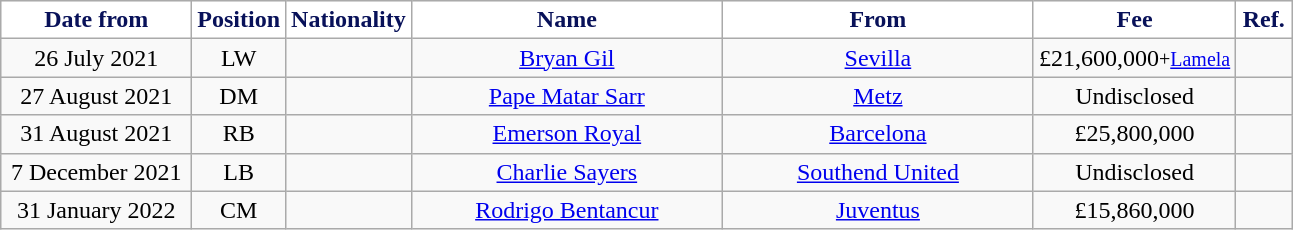<table class="wikitable" style="text-align:center">
<tr>
<th style="background:#FFFFFF; color:#081159; width:120px;">Date from</th>
<th style="background:#FFFFFF; color:#081159; width:50px;">Position</th>
<th style="background:#FFFFFF; color:#081159; width:50px;">Nationality</th>
<th style="background:#FFFFFF; color:#081159; width:200px;">Name</th>
<th style="background:#FFFFFF; color:#081159; width:200px;">From</th>
<th style="background:#FFFFFF; color:#081159; width:110px;">Fee</th>
<th style="background:#FFFFFF; color:#081159; width:30px;">Ref.</th>
</tr>
<tr>
<td>26 July 2021</td>
<td>LW</td>
<td></td>
<td><a href='#'>Bryan Gil</a></td>
<td> <a href='#'>Sevilla</a></td>
<td>£21,600,000<small>+<a href='#'>Lamela</a></small></td>
<td></td>
</tr>
<tr>
<td>27 August 2021</td>
<td>DM</td>
<td></td>
<td><a href='#'>Pape Matar Sarr</a></td>
<td> <a href='#'>Metz</a></td>
<td>Undisclosed</td>
<td></td>
</tr>
<tr>
<td>31 August 2021</td>
<td>RB</td>
<td></td>
<td><a href='#'>Emerson Royal</a></td>
<td> <a href='#'>Barcelona</a></td>
<td>£25,800,000</td>
<td></td>
</tr>
<tr>
<td>7 December 2021</td>
<td>LB</td>
<td></td>
<td><a href='#'>Charlie Sayers</a></td>
<td> <a href='#'>Southend United</a></td>
<td>Undisclosed</td>
<td></td>
</tr>
<tr>
<td>31 January 2022</td>
<td>CM</td>
<td></td>
<td><a href='#'>Rodrigo Bentancur</a></td>
<td> <a href='#'>Juventus</a></td>
<td>£15,860,000</td>
<td></td>
</tr>
</table>
